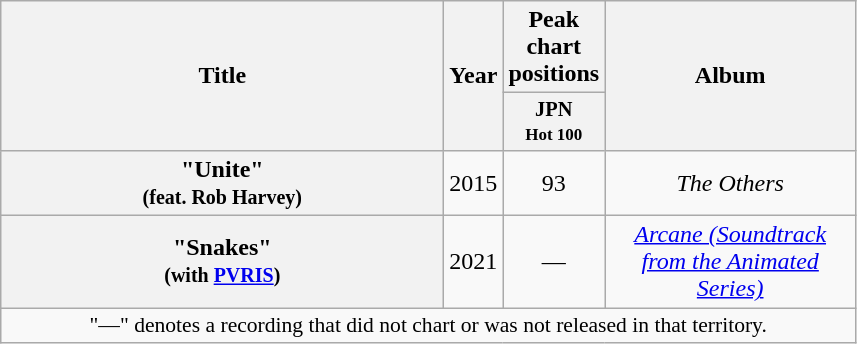<table class="wikitable plainrowheaders" style="text-align:center;">
<tr>
<th scope="col" rowspan="2" style="width:18em;">Title</th>
<th scope="col" rowspan="2" style="width:1em;">Year</th>
<th scope="col" colspan="1">Peak chart positions</th>
<th scope="col" rowspan="2" style="width:10em;">Album</th>
</tr>
<tr>
<th style="width:3em;font-size:85%">JPN<br><small>Hot 100</small></th>
</tr>
<tr>
<th scope="row">"Unite"<br><small>(feat. Rob Harvey)</small></th>
<td>2015</td>
<td>93</td>
<td rowspan="1"><em>The Others</em></td>
</tr>
<tr>
<th scope="row">"Snakes"<br><small>(with <a href='#'>PVRIS</a>)</small></th>
<td>2021</td>
<td>—</td>
<td rowspan="1"><em><a href='#'>Arcane (Soundtrack from the Animated Series)</a></em></td>
</tr>
<tr>
<td align="center" colspan="4" style="font-size:90%">"—" denotes a recording that did not chart or was not released in that territory.</td>
</tr>
</table>
